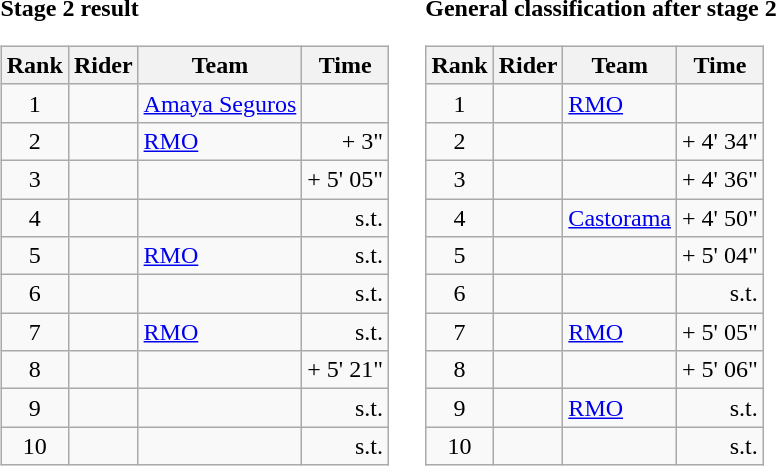<table>
<tr>
<td><strong>Stage 2 result</strong><br><table class="wikitable">
<tr>
<th scope="col">Rank</th>
<th scope="col">Rider</th>
<th scope="col">Team</th>
<th scope="col">Time</th>
</tr>
<tr>
<td style="text-align:center;">1</td>
<td></td>
<td><a href='#'>Amaya Seguros</a></td>
<td style="text-align:right;"></td>
</tr>
<tr>
<td style="text-align:center;">2</td>
<td></td>
<td><a href='#'>RMO</a></td>
<td style="text-align:right;">+ 3"</td>
</tr>
<tr>
<td style="text-align:center;">3</td>
<td></td>
<td></td>
<td style="text-align:right;">+ 5' 05"</td>
</tr>
<tr>
<td style="text-align:center;">4</td>
<td></td>
<td></td>
<td style="text-align:right;">s.t.</td>
</tr>
<tr>
<td style="text-align:center;">5</td>
<td></td>
<td><a href='#'>RMO</a></td>
<td style="text-align:right;">s.t.</td>
</tr>
<tr>
<td style="text-align:center;">6</td>
<td></td>
<td></td>
<td style="text-align:right;">s.t.</td>
</tr>
<tr>
<td style="text-align:center;">7</td>
<td></td>
<td><a href='#'>RMO</a></td>
<td style="text-align:right;">s.t.</td>
</tr>
<tr>
<td style="text-align:center;">8</td>
<td></td>
<td></td>
<td style="text-align:right;">+ 5' 21"</td>
</tr>
<tr>
<td style="text-align:center;">9</td>
<td></td>
<td></td>
<td style="text-align:right;">s.t.</td>
</tr>
<tr>
<td style="text-align:center;">10</td>
<td></td>
<td></td>
<td style="text-align:right;">s.t.</td>
</tr>
</table>
</td>
<td></td>
<td><strong>General classification after stage 2</strong><br><table class="wikitable">
<tr>
<th scope="col">Rank</th>
<th scope="col">Rider</th>
<th scope="col">Team</th>
<th scope="col">Time</th>
</tr>
<tr>
<td style="text-align:center;">1</td>
<td> </td>
<td><a href='#'>RMO</a></td>
<td style="text-align:right;"></td>
</tr>
<tr>
<td style="text-align:center;">2</td>
<td></td>
<td></td>
<td style="text-align:right;">+ 4' 34"</td>
</tr>
<tr>
<td style="text-align:center;">3</td>
<td></td>
<td></td>
<td style="text-align:right;">+ 4' 36"</td>
</tr>
<tr>
<td style="text-align:center;">4</td>
<td></td>
<td><a href='#'>Castorama</a></td>
<td style="text-align:right;">+ 4' 50"</td>
</tr>
<tr>
<td style="text-align:center;">5</td>
<td></td>
<td></td>
<td style="text-align:right;">+ 5' 04"</td>
</tr>
<tr>
<td style="text-align:center;">6</td>
<td></td>
<td></td>
<td style="text-align:right;">s.t.</td>
</tr>
<tr>
<td style="text-align:center;">7</td>
<td></td>
<td><a href='#'>RMO</a></td>
<td style="text-align:right;">+ 5' 05"</td>
</tr>
<tr>
<td style="text-align:center;">8</td>
<td></td>
<td></td>
<td style="text-align:right;">+ 5' 06"</td>
</tr>
<tr>
<td style="text-align:center;">9</td>
<td></td>
<td><a href='#'>RMO</a></td>
<td style="text-align:right;">s.t.</td>
</tr>
<tr>
<td style="text-align:center;">10</td>
<td></td>
<td></td>
<td style="text-align:right;">s.t.</td>
</tr>
</table>
</td>
</tr>
</table>
